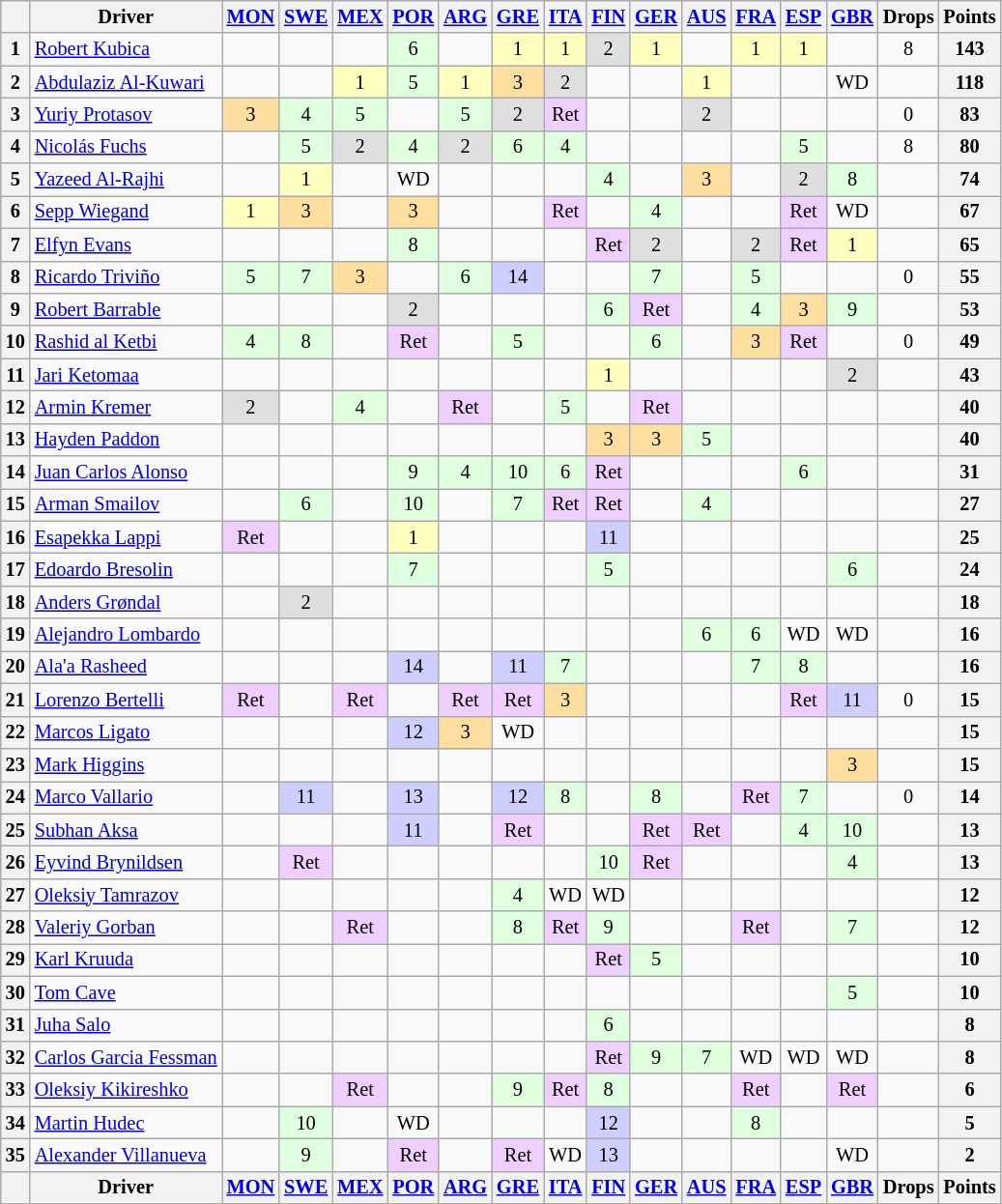<table class="wikitable" style="font-size: 85%; text-align: center;">
<tr valign="top">
<th valign="middle"></th>
<th valign="middle">Driver</th>
<th><a href='#'>MON</a><br></th>
<th><a href='#'>SWE</a><br></th>
<th><a href='#'>MEX</a><br></th>
<th><a href='#'>POR</a><br></th>
<th><a href='#'>ARG</a><br></th>
<th><a href='#'>GRE</a><br></th>
<th><a href='#'>ITA</a><br></th>
<th><a href='#'>FIN</a><br></th>
<th><a href='#'>GER</a><br></th>
<th><a href='#'>AUS</a><br></th>
<th><a href='#'>FRA</a><br></th>
<th><a href='#'>ESP</a><br></th>
<th><a href='#'>GBR</a><br></th>
<th valign="middle">Drops</th>
<th valign="middle">Points</th>
</tr>
<tr>
<th>1</th>
<td align="left"> <a href='#'>Robert Kubica</a></td>
<td></td>
<td></td>
<td></td>
<td style="background:#dfffdf;">6</td>
<td></td>
<td style="background:#ffffbf;">1</td>
<td style="background:#ffffbf;">1</td>
<td style="background:#dfdfdf;">2</td>
<td style="background:#ffffbf;">1</td>
<td></td>
<td style="background:#ffffbf;">1</td>
<td style="background:#ffffbf;">1</td>
<td></td>
<td>8</td>
<th>143</th>
</tr>
<tr>
<th>2</th>
<td align="left"> <a href='#'>Abdulaziz Al-Kuwari</a></td>
<td></td>
<td></td>
<td style="background:#ffffbf;">1</td>
<td style="background:#dfffdf;">5</td>
<td style="background:#ffffbf;">1</td>
<td style="background:#ffdf9f;">3</td>
<td style="background:#dfdfdf;">2</td>
<td></td>
<td></td>
<td style="background:#ffffbf;">1</td>
<td></td>
<td></td>
<td>WD</td>
<td></td>
<th>118</th>
</tr>
<tr>
<th>3</th>
<td align="left"> <a href='#'>Yuriy Protasov</a></td>
<td style="background:#ffdf9f;">3</td>
<td style="background:#dfffdf;">4</td>
<td style="background:#dfffdf;">5</td>
<td></td>
<td style="background:#dfffdf;">5</td>
<td style="background:#dfdfdf;">2</td>
<td style="background:#efcfff;">Ret</td>
<td></td>
<td></td>
<td style="background:#dfdfdf;">2</td>
<td></td>
<td></td>
<td></td>
<td>0</td>
<th>83</th>
</tr>
<tr>
<th>4</th>
<td align="left"> <a href='#'>Nicolás Fuchs</a></td>
<td></td>
<td style="background:#dfffdf;">5</td>
<td style="background:#dfdfdf;">2</td>
<td style="background:#dfffdf;">4</td>
<td style="background:#dfdfdf;">2</td>
<td style="background:#dfffdf;">6</td>
<td style="background:#dfffdf;">4</td>
<td></td>
<td></td>
<td></td>
<td></td>
<td style="background:#dfffdf;">5</td>
<td></td>
<td>8</td>
<th>80</th>
</tr>
<tr>
<th>5</th>
<td align="left"> <a href='#'>Yazeed Al-Rajhi</a></td>
<td></td>
<td style="background:#ffffbf;">1</td>
<td></td>
<td>WD</td>
<td></td>
<td></td>
<td></td>
<td style="background:#dfffdf;">4</td>
<td></td>
<td style="background:#ffdf9f;">3</td>
<td></td>
<td style="background:#dfdfdf;">2</td>
<td style="background:#dfffdf;">8</td>
<td></td>
<th>74</th>
</tr>
<tr>
<th>6</th>
<td align="left"> <a href='#'>Sepp Wiegand</a></td>
<td style="background:#ffffbf;">1</td>
<td style="background:#ffdf9f;">3</td>
<td></td>
<td style="background:#ffdf9f;">3</td>
<td></td>
<td></td>
<td style="background:#efcfff;">Ret</td>
<td></td>
<td style="background:#dfffdf;">4</td>
<td></td>
<td></td>
<td style="background:#efcfff;">Ret</td>
<td>WD</td>
<td></td>
<th>67</th>
</tr>
<tr>
<th>7</th>
<td align="left"> <a href='#'>Elfyn Evans</a></td>
<td></td>
<td></td>
<td></td>
<td style="background:#dfffdf;">8</td>
<td></td>
<td></td>
<td></td>
<td style="background:#efcfff;">Ret</td>
<td style="background:#dfdfdf;">2</td>
<td></td>
<td style="background:#dfdfdf;">2</td>
<td style="background:#efcfff;">Ret</td>
<td style="background:#ffffbf;">1</td>
<td></td>
<th>65</th>
</tr>
<tr>
<th>8</th>
<td align="left"> <a href='#'>Ricardo Triviño</a></td>
<td style="background:#dfffdf;">5</td>
<td style="background:#dfffdf;">7</td>
<td style="background:#ffdf9f;">3</td>
<td></td>
<td style="background:#dfffdf;">6</td>
<td style="background:#cfcfff;">14</td>
<td></td>
<td></td>
<td style="background:#dfffdf;">7</td>
<td></td>
<td style="background:#dfffdf;">5</td>
<td></td>
<td></td>
<td>0</td>
<th>55</th>
</tr>
<tr>
<th>9</th>
<td align="left"> <a href='#'>Robert Barrable</a></td>
<td></td>
<td></td>
<td></td>
<td style="background:#dfdfdf;">2</td>
<td></td>
<td></td>
<td></td>
<td style="background:#dfffdf;">6</td>
<td style="background:#efcfff;">Ret</td>
<td></td>
<td style="background:#dfffdf;">4</td>
<td style="background:#ffdf9f;">3</td>
<td style="background:#dfffdf;">9</td>
<td></td>
<th>53</th>
</tr>
<tr>
<th>10</th>
<td align="left"> <a href='#'>Rashid al Ketbi</a></td>
<td style="background:#dfffdf;">4</td>
<td style="background:#dfffdf;">8</td>
<td></td>
<td style="background:#efcfff;">Ret</td>
<td></td>
<td style="background:#dfffdf;">5</td>
<td></td>
<td></td>
<td style="background:#dfffdf;">6</td>
<td></td>
<td style="background:#ffdf9f;">3</td>
<td style="background:#efcfff;">Ret</td>
<td></td>
<td>0</td>
<th>49</th>
</tr>
<tr>
<th>11</th>
<td align="left"> <a href='#'>Jari Ketomaa</a></td>
<td></td>
<td></td>
<td></td>
<td></td>
<td></td>
<td></td>
<td></td>
<td style="background:#ffffbf;">1</td>
<td></td>
<td></td>
<td></td>
<td></td>
<td style="background:#dfdfdf;">2</td>
<td></td>
<th>43</th>
</tr>
<tr>
<th>12</th>
<td align="left"> <a href='#'>Armin Kremer</a></td>
<td style="background:#dfdfdf;">2</td>
<td></td>
<td style="background:#dfffdf;">4</td>
<td></td>
<td style="background:#efcfff;">Ret</td>
<td></td>
<td style="background:#dfffdf;">5</td>
<td></td>
<td style="background:#efcfff;">Ret</td>
<td></td>
<td></td>
<td></td>
<td></td>
<td></td>
<th>40</th>
</tr>
<tr>
<th>13</th>
<td align="left"> <a href='#'>Hayden Paddon</a></td>
<td></td>
<td></td>
<td></td>
<td></td>
<td></td>
<td></td>
<td></td>
<td style="background:#ffdf9f;">3</td>
<td style="background:#ffdf9f;">3</td>
<td style="background:#dfffdf;">5</td>
<td></td>
<td></td>
<td></td>
<td></td>
<th>40</th>
</tr>
<tr>
<th>14</th>
<td align="left"> <a href='#'>Juan Carlos Alonso</a></td>
<td></td>
<td></td>
<td></td>
<td style="background:#dfffdf;">9</td>
<td style="background:#dfffdf;">4</td>
<td style="background:#dfffdf;">10</td>
<td style="background:#dfffdf;">6</td>
<td style="background:#efcfff;">Ret</td>
<td></td>
<td></td>
<td></td>
<td style="background:#dfffdf;">6</td>
<td></td>
<td></td>
<th>31</th>
</tr>
<tr>
<th>15</th>
<td align="left"> <a href='#'>Arman Smailov</a></td>
<td></td>
<td style="background:#dfffdf;">6</td>
<td></td>
<td style="background:#dfffdf;">10</td>
<td></td>
<td style="background:#dfffdf;">7</td>
<td style="background:#efcfff;">Ret</td>
<td style="background:#efcfff;">Ret</td>
<td></td>
<td style="background:#dfffdf;">4</td>
<td></td>
<td></td>
<td></td>
<td></td>
<th>27</th>
</tr>
<tr>
<th>16</th>
<td align="left"> <a href='#'>Esapekka Lappi</a></td>
<td style="background:#efcfff;">Ret</td>
<td></td>
<td></td>
<td style="background:#ffffbf;">1</td>
<td></td>
<td></td>
<td></td>
<td style="background:#cfcfff;">11</td>
<td></td>
<td></td>
<td></td>
<td></td>
<td></td>
<td></td>
<th>25</th>
</tr>
<tr>
<th>17</th>
<td align="left"> <a href='#'>Edoardo Bresolin</a></td>
<td></td>
<td></td>
<td></td>
<td style="background:#dfffdf;">7</td>
<td></td>
<td></td>
<td></td>
<td style="background:#dfffdf;">5</td>
<td></td>
<td></td>
<td></td>
<td></td>
<td style="background:#dfffdf;">6</td>
<td></td>
<th>24</th>
</tr>
<tr>
<th>18</th>
<td align="left"> <a href='#'>Anders Grøndal</a></td>
<td></td>
<td style="background:#dfdfdf;">2</td>
<td></td>
<td></td>
<td></td>
<td></td>
<td></td>
<td></td>
<td></td>
<td></td>
<td></td>
<td></td>
<td></td>
<td></td>
<th>18</th>
</tr>
<tr>
<th>19</th>
<td align="left"> <a href='#'>Alejandro Lombardo</a></td>
<td></td>
<td></td>
<td></td>
<td></td>
<td></td>
<td></td>
<td></td>
<td></td>
<td></td>
<td style="background:#dfffdf;">6</td>
<td style="background:#dfffdf;">6</td>
<td>WD</td>
<td>WD</td>
<td></td>
<th>16</th>
</tr>
<tr>
<th>20</th>
<td align="left"> <a href='#'>Ala'a Rasheed</a></td>
<td></td>
<td></td>
<td></td>
<td style="background:#cfcfff;">14</td>
<td></td>
<td style="background:#cfcfff;">11</td>
<td style="background:#dfffdf;">7</td>
<td></td>
<td></td>
<td></td>
<td style="background:#dfffdf;">7</td>
<td style="background:#dfffdf;">8</td>
<td></td>
<td></td>
<th>16</th>
</tr>
<tr>
<th>21</th>
<td align="left"> <a href='#'>Lorenzo Bertelli</a></td>
<td style="background:#efcfff;">Ret</td>
<td></td>
<td style="background:#efcfff;">Ret</td>
<td></td>
<td style="background:#efcfff;">Ret</td>
<td style="background:#efcfff;">Ret</td>
<td style="background:#ffdf9f;">3</td>
<td></td>
<td></td>
<td></td>
<td></td>
<td style="background:#efcfff;">Ret</td>
<td style="background:#cfcfff;">11</td>
<td>0</td>
<th>15</th>
</tr>
<tr>
<th>22</th>
<td align="left"> <a href='#'>Marcos Ligato</a></td>
<td></td>
<td></td>
<td></td>
<td style="background:#cfcfff;">12</td>
<td style="background:#ffdf9f;">3</td>
<td>WD</td>
<td></td>
<td></td>
<td></td>
<td></td>
<td></td>
<td></td>
<td></td>
<td></td>
<th>15</th>
</tr>
<tr>
<th>23</th>
<td align="left"> <a href='#'>Mark Higgins</a></td>
<td></td>
<td></td>
<td></td>
<td></td>
<td></td>
<td></td>
<td></td>
<td></td>
<td></td>
<td></td>
<td></td>
<td></td>
<td style="background:#ffdf9f;">3</td>
<td></td>
<th>15</th>
</tr>
<tr>
<th>24</th>
<td align="left"> <a href='#'>Marco Vallario</a></td>
<td></td>
<td style="background:#cfcfff;">11</td>
<td></td>
<td style="background:#cfcfff;">13</td>
<td></td>
<td style="background:#cfcfff;">12</td>
<td style="background:#dfffdf;">8</td>
<td></td>
<td style="background:#dfffdf;">8</td>
<td></td>
<td style="background:#efcfff;">Ret</td>
<td style="background:#dfffdf;">7</td>
<td></td>
<td>0</td>
<th>14</th>
</tr>
<tr>
<th>25</th>
<td align="left"> <a href='#'>Subhan Aksa</a></td>
<td></td>
<td></td>
<td></td>
<td style="background:#cfcfff;">11</td>
<td></td>
<td style="background:#efcfff;">Ret</td>
<td></td>
<td></td>
<td style="background:#efcfff;">Ret</td>
<td style="background:#efcfff;">Ret</td>
<td></td>
<td style="background:#dfffdf;">4</td>
<td style="background:#dfffdf;">10</td>
<td></td>
<th>13</th>
</tr>
<tr>
<th>26</th>
<td align="left"> <a href='#'>Eyvind Brynildsen</a></td>
<td></td>
<td style="background:#efcfff;">Ret</td>
<td></td>
<td></td>
<td></td>
<td></td>
<td></td>
<td style="background:#dfffdf;">10</td>
<td style="background:#efcfff;">Ret</td>
<td></td>
<td></td>
<td></td>
<td style="background:#dfffdf;">4</td>
<td></td>
<th>13</th>
</tr>
<tr>
<th>27</th>
<td align="left"> <a href='#'>Oleksiy Tamrazov</a></td>
<td></td>
<td></td>
<td></td>
<td></td>
<td></td>
<td style="background:#dfffdf;">4</td>
<td>WD</td>
<td>WD</td>
<td></td>
<td></td>
<td></td>
<td></td>
<td></td>
<td></td>
<th>12</th>
</tr>
<tr>
<th>28</th>
<td align="left"> <a href='#'>Valeriy Gorban</a></td>
<td></td>
<td></td>
<td style="background:#efcfff;">Ret</td>
<td></td>
<td></td>
<td style="background:#dfffdf;">8</td>
<td style="background:#efcfff;">Ret</td>
<td style="background:#dfffdf;">9</td>
<td></td>
<td></td>
<td style="background:#efcfff;">Ret</td>
<td></td>
<td style="background:#dfffdf;">7</td>
<td></td>
<th>12</th>
</tr>
<tr>
<th>29</th>
<td align="left"> <a href='#'>Karl Kruuda</a></td>
<td></td>
<td></td>
<td></td>
<td></td>
<td></td>
<td></td>
<td></td>
<td style="background:#efcfff;">Ret</td>
<td style="background:#dfffdf;">5</td>
<td></td>
<td></td>
<td></td>
<td></td>
<td></td>
<th>10</th>
</tr>
<tr>
<th>30</th>
<td align="left"> <a href='#'>Tom Cave</a></td>
<td></td>
<td></td>
<td></td>
<td></td>
<td></td>
<td></td>
<td></td>
<td></td>
<td></td>
<td></td>
<td></td>
<td></td>
<td style="background:#dfffdf;">5</td>
<td></td>
<th>10</th>
</tr>
<tr>
<th>31</th>
<td align="left"> <a href='#'>Juha Salo</a></td>
<td></td>
<td></td>
<td></td>
<td></td>
<td></td>
<td></td>
<td></td>
<td style="background:#dfffdf;">6</td>
<td></td>
<td></td>
<td></td>
<td></td>
<td></td>
<td></td>
<th>8</th>
</tr>
<tr>
<th>32</th>
<td align="left"> <a href='#'>Carlos Garcia Fessman</a></td>
<td></td>
<td></td>
<td></td>
<td></td>
<td></td>
<td></td>
<td></td>
<td style="background:#efcfff;">Ret</td>
<td style="background:#dfffdf;">9</td>
<td style="background:#dfffdf;">7</td>
<td>WD</td>
<td>WD</td>
<td>WD</td>
<td></td>
<th>8</th>
</tr>
<tr>
<th>33</th>
<td align="left"> <a href='#'>Oleksiy Kikireshko</a></td>
<td></td>
<td></td>
<td style="background:#efcfff;">Ret</td>
<td></td>
<td></td>
<td style="background:#dfffdf;">9</td>
<td style="background:#efcfff;">Ret</td>
<td style="background:#dfffdf;">8</td>
<td></td>
<td></td>
<td style="background:#efcfff;">Ret</td>
<td></td>
<td style="background:#efcfff;">Ret</td>
<td></td>
<th>6</th>
</tr>
<tr>
<th>34</th>
<td align="left"> <a href='#'>Martin Hudec</a></td>
<td></td>
<td style="background:#dfffdf;">10</td>
<td></td>
<td>WD</td>
<td></td>
<td></td>
<td></td>
<td style="background:#cfcfff;">12</td>
<td></td>
<td></td>
<td style="background:#dfffdf;">8</td>
<td></td>
<td></td>
<td></td>
<th>5</th>
</tr>
<tr>
<th>35</th>
<td align="left"> <a href='#'>Alexander Villanueva</a></td>
<td></td>
<td style="background:#dfffdf;">9</td>
<td></td>
<td style="background:#efcfff;">Ret</td>
<td></td>
<td style="background:#efcfff;">Ret</td>
<td>WD</td>
<td style="background:#cfcfff;">13</td>
<td></td>
<td></td>
<td></td>
<td></td>
<td>WD</td>
<td></td>
<th>2</th>
</tr>
<tr valign="top">
<th valign="middle"></th>
<th valign="middle">Driver</th>
<th><a href='#'>MON</a><br></th>
<th><a href='#'>SWE</a><br></th>
<th><a href='#'>MEX</a><br></th>
<th><a href='#'>POR</a><br></th>
<th><a href='#'>ARG</a><br></th>
<th><a href='#'>GRE</a><br></th>
<th><a href='#'>ITA</a><br></th>
<th><a href='#'>FIN</a><br></th>
<th><a href='#'>GER</a><br></th>
<th><a href='#'>AUS</a><br></th>
<th><a href='#'>FRA</a><br></th>
<th><a href='#'>ESP</a><br></th>
<th><a href='#'>GBR</a><br></th>
<th valign="middle">Drops</th>
<th valign="middle">Points</th>
</tr>
<tr>
</tr>
</table>
